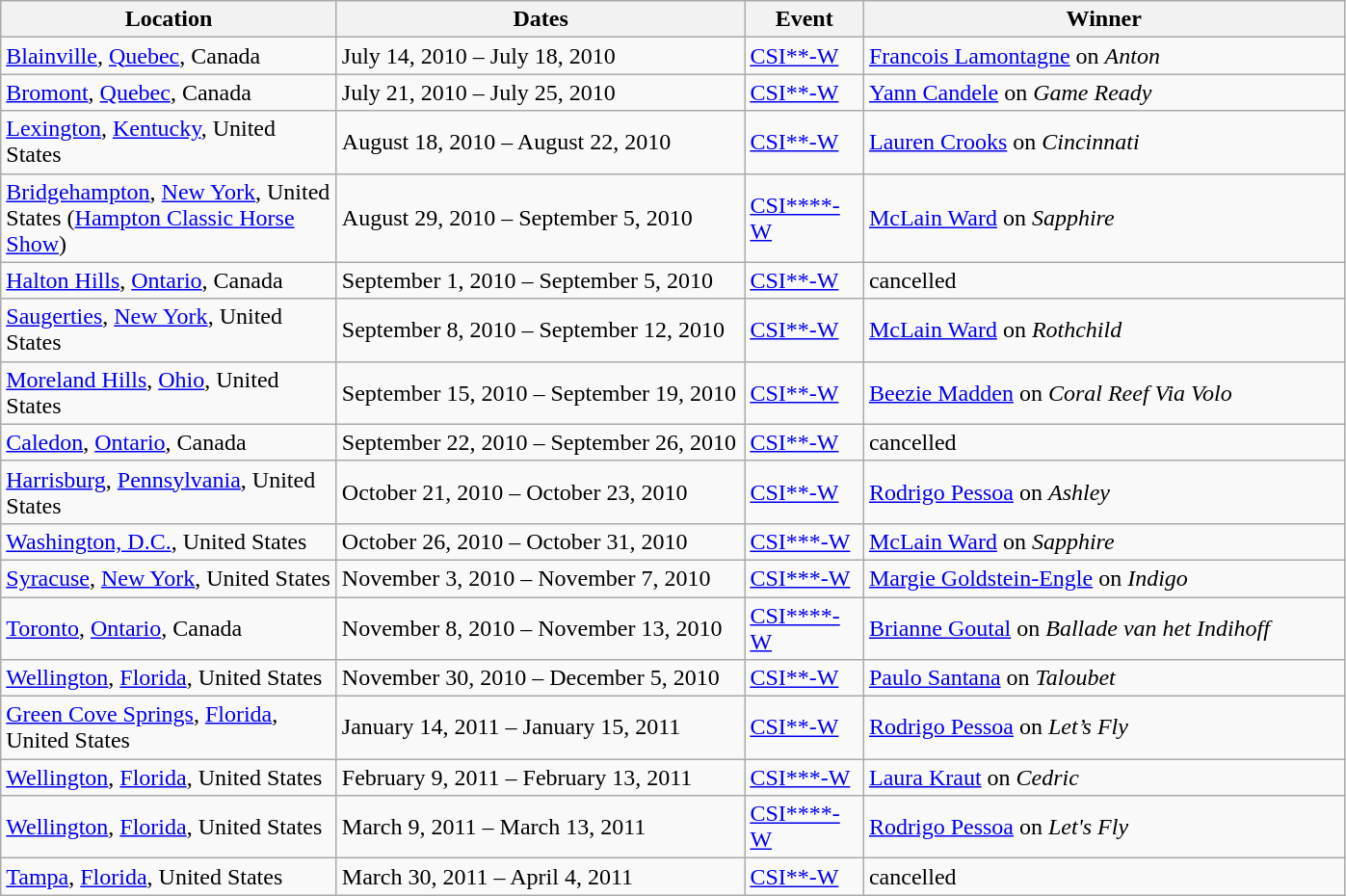<table class="wikitable">
<tr>
<th width=225>Location</th>
<th width=275>Dates</th>
<th width=75>Event</th>
<th width=325>Winner</th>
</tr>
<tr>
<td> <a href='#'>Blainville</a>, <a href='#'>Quebec</a>, Canada</td>
<td>July 14, 2010 – July 18, 2010</td>
<td><a href='#'>CSI**-W</a></td>
<td> <a href='#'>Francois Lamontagne</a> on <em>Anton</em></td>
</tr>
<tr>
<td> <a href='#'>Bromont</a>, <a href='#'>Quebec</a>, Canada</td>
<td>July 21, 2010 – July 25, 2010</td>
<td><a href='#'>CSI**-W</a></td>
<td> <a href='#'>Yann Candele</a> on <em>Game Ready</em></td>
</tr>
<tr>
<td> <a href='#'>Lexington</a>, <a href='#'>Kentucky</a>, United States</td>
<td>August 18, 2010 – August 22, 2010</td>
<td><a href='#'>CSI**-W</a></td>
<td> <a href='#'>Lauren Crooks</a> on <em>Cincinnati</em></td>
</tr>
<tr>
<td> <a href='#'>Bridgehampton</a>, <a href='#'>New York</a>, United States (<a href='#'>Hampton Classic Horse Show</a>)</td>
<td>August 29, 2010 – September 5, 2010</td>
<td><a href='#'>CSI****-W</a></td>
<td> <a href='#'>McLain Ward</a> on <em>Sapphire</em></td>
</tr>
<tr>
<td> <a href='#'>Halton Hills</a>, <a href='#'>Ontario</a>, Canada</td>
<td>September 1, 2010 – September 5, 2010</td>
<td><a href='#'>CSI**-W</a></td>
<td>cancelled</td>
</tr>
<tr>
<td> <a href='#'>Saugerties</a>, <a href='#'>New York</a>, United States</td>
<td>September 8, 2010 – September 12, 2010</td>
<td><a href='#'>CSI**-W</a></td>
<td> <a href='#'>McLain Ward</a> on <em>Rothchild</em></td>
</tr>
<tr>
<td> <a href='#'>Moreland Hills</a>, <a href='#'>Ohio</a>, United States</td>
<td>September 15, 2010 – September 19, 2010</td>
<td><a href='#'>CSI**-W</a></td>
<td> <a href='#'>Beezie Madden</a> on <em>Coral Reef Via Volo</em></td>
</tr>
<tr>
<td> <a href='#'>Caledon</a>, <a href='#'>Ontario</a>, Canada</td>
<td>September 22, 2010 – September 26, 2010</td>
<td><a href='#'>CSI**-W</a></td>
<td>cancelled</td>
</tr>
<tr>
<td> <a href='#'>Harrisburg</a>, <a href='#'>Pennsylvania</a>, United States</td>
<td>October 21, 2010 – October 23, 2010</td>
<td><a href='#'>CSI**-W</a></td>
<td> <a href='#'>Rodrigo Pessoa</a> on <em>Ashley</em></td>
</tr>
<tr>
<td> <a href='#'>Washington, D.C.</a>, United States</td>
<td>October 26, 2010 – October 31, 2010</td>
<td><a href='#'>CSI***-W</a></td>
<td> <a href='#'>McLain Ward</a> on <em>Sapphire</em></td>
</tr>
<tr>
<td> <a href='#'>Syracuse</a>, <a href='#'>New York</a>, United States</td>
<td>November 3, 2010 – November 7, 2010</td>
<td><a href='#'>CSI***-W</a></td>
<td> <a href='#'>Margie Goldstein-Engle</a> on <em>Indigo</em></td>
</tr>
<tr>
<td> <a href='#'>Toronto</a>, <a href='#'>Ontario</a>, Canada</td>
<td>November 8, 2010 – November 13, 2010</td>
<td><a href='#'>CSI****-W</a></td>
<td> <a href='#'>Brianne Goutal</a> on <em>Ballade van het Indihoff</em></td>
</tr>
<tr>
<td> <a href='#'>Wellington</a>, <a href='#'>Florida</a>, United States</td>
<td>November 30, 2010 – December 5, 2010</td>
<td><a href='#'>CSI**-W</a></td>
<td> <a href='#'>Paulo Santana</a> on <em>Taloubet</em></td>
</tr>
<tr>
<td> <a href='#'>Green Cove Springs</a>, <a href='#'>Florida</a>, United States</td>
<td>January 14, 2011 – January 15, 2011</td>
<td><a href='#'>CSI**-W</a></td>
<td> <a href='#'>Rodrigo Pessoa</a> on <em>Let’s Fly</em></td>
</tr>
<tr>
<td> <a href='#'>Wellington</a>, <a href='#'>Florida</a>, United States</td>
<td>February 9, 2011 – February 13, 2011</td>
<td><a href='#'>CSI***-W</a></td>
<td> <a href='#'>Laura Kraut</a> on <em>Cedric</em></td>
</tr>
<tr>
<td> <a href='#'>Wellington</a>, <a href='#'>Florida</a>, United States</td>
<td>March 9, 2011 – March 13, 2011</td>
<td><a href='#'>CSI****-W</a></td>
<td> <a href='#'>Rodrigo Pessoa</a> on <em>Let's Fly</em></td>
</tr>
<tr>
<td> <a href='#'>Tampa</a>, <a href='#'>Florida</a>, United States</td>
<td>March 30, 2011 – April 4, 2011</td>
<td><a href='#'>CSI**-W</a></td>
<td>cancelled</td>
</tr>
</table>
